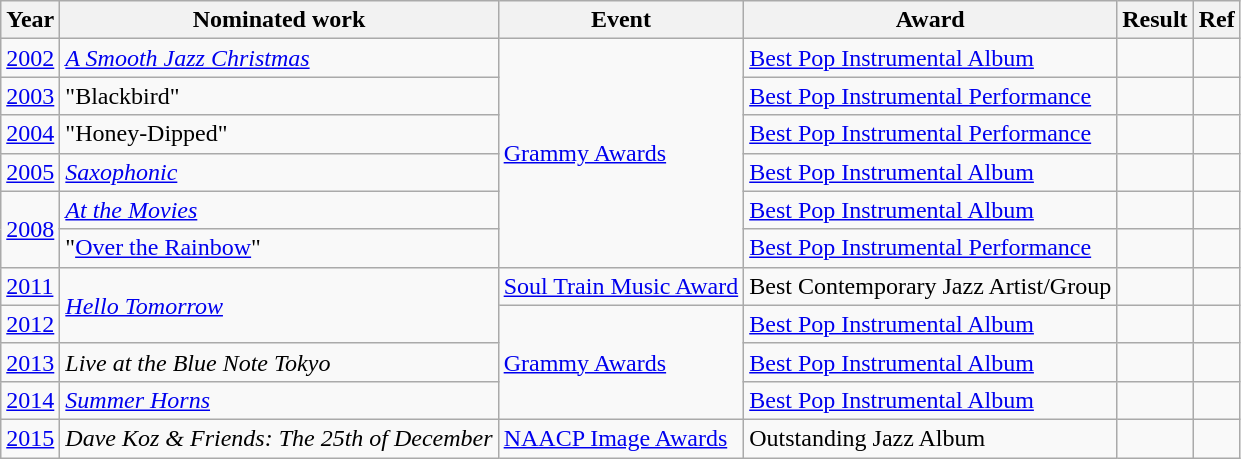<table class="wikitable">
<tr>
<th style="text-align:center;">Year</th>
<th style="text-align:center;">Nominated work</th>
<th style="text-align:center;">Event</th>
<th style="text-align:center;">Award</th>
<th style="text-align:center;">Result</th>
<th style="text-align:center;">Ref</th>
</tr>
<tr>
<td><a href='#'>2002</a></td>
<td><em><a href='#'>A Smooth Jazz Christmas</a></em></td>
<td rowspan=6><a href='#'>Grammy Awards</a></td>
<td><a href='#'>Best Pop Instrumental Album</a></td>
<td></td>
<td></td>
</tr>
<tr>
<td><a href='#'>2003</a></td>
<td>"Blackbird"<br> </td>
<td><a href='#'>Best Pop Instrumental Performance</a></td>
<td></td>
<td></td>
</tr>
<tr>
<td><a href='#'>2004</a></td>
<td>"Honey-Dipped"</td>
<td><a href='#'>Best Pop Instrumental Performance</a></td>
<td></td>
<td></td>
</tr>
<tr>
<td><a href='#'>2005</a></td>
<td><em><a href='#'>Saxophonic</a></em></td>
<td><a href='#'>Best Pop Instrumental Album</a></td>
<td></td>
</tr>
<tr>
<td rowspan=2><a href='#'>2008</a></td>
<td><em><a href='#'>At the Movies</a></em></td>
<td><a href='#'>Best Pop Instrumental Album</a></td>
<td></td>
<td></td>
</tr>
<tr>
<td>"<a href='#'>Over the Rainbow</a>"</td>
<td><a href='#'>Best Pop Instrumental Performance</a></td>
<td></td>
<td></td>
</tr>
<tr>
<td><a href='#'>2011</a></td>
<td rowspan=2><em><a href='#'>Hello Tomorrow</a></em></td>
<td><a href='#'>Soul Train Music Award</a></td>
<td>Best Contemporary Jazz Artist/Group</td>
<td></td>
<td></td>
</tr>
<tr>
<td><a href='#'>2012</a></td>
<td rowspan=3><a href='#'>Grammy Awards</a></td>
<td><a href='#'>Best Pop Instrumental Album</a></td>
<td></td>
<td></td>
</tr>
<tr>
<td><a href='#'>2013</a></td>
<td><em>Live at the Blue Note Tokyo</em></td>
<td><a href='#'>Best Pop Instrumental Album</a></td>
<td></td>
<td></td>
</tr>
<tr>
<td><a href='#'>2014</a></td>
<td><em><a href='#'>Summer Horns</a></em><br></td>
<td><a href='#'>Best Pop Instrumental Album</a></td>
<td></td>
<td></td>
</tr>
<tr>
<td><a href='#'>2015</a></td>
<td><em>Dave Koz & Friends: The 25th of December</em></td>
<td><a href='#'>NAACP Image Awards</a></td>
<td>Outstanding Jazz Album</td>
<td></td>
<td></td>
</tr>
</table>
